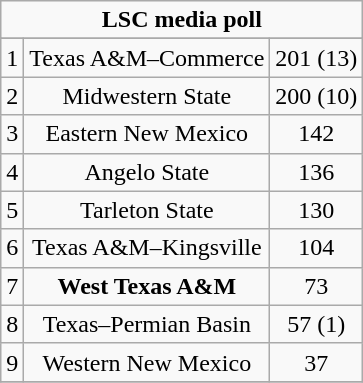<table class="wikitable" style="display: inline-table;">
<tr>
<td align="center" Colspan="3"><strong>LSC media poll</strong></td>
</tr>
<tr align="center">
</tr>
<tr align="center">
<td>1</td>
<td>Texas A&M–Commerce</td>
<td>201 (13)</td>
</tr>
<tr align="center">
<td>2</td>
<td>Midwestern State</td>
<td>200 (10)</td>
</tr>
<tr align="center">
<td>3</td>
<td>Eastern New Mexico</td>
<td>142</td>
</tr>
<tr align="center">
<td>4</td>
<td>Angelo State</td>
<td>136</td>
</tr>
<tr align="center">
<td>5</td>
<td>Tarleton State</td>
<td>130</td>
</tr>
<tr align="center">
<td>6</td>
<td>Texas A&M–Kingsville</td>
<td>104</td>
</tr>
<tr align="center">
<td>7</td>
<td><strong>West Texas A&M</strong></td>
<td>73</td>
</tr>
<tr align="center">
<td>8</td>
<td>Texas–Permian Basin</td>
<td>57 (1)</td>
</tr>
<tr align="center">
<td>9</td>
<td>Western New Mexico</td>
<td>37</td>
</tr>
<tr>
</tr>
</table>
